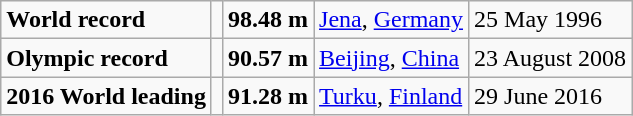<table class="wikitable">
<tr>
<td><strong>World record</strong></td>
<td></td>
<td><strong>98.48 m</strong></td>
<td><a href='#'>Jena</a>, <a href='#'>Germany</a></td>
<td>25 May 1996</td>
</tr>
<tr>
<td><strong>Olympic record</strong></td>
<td></td>
<td><strong>90.57 m</strong></td>
<td><a href='#'>Beijing</a>, <a href='#'>China</a></td>
<td>23 August 2008</td>
</tr>
<tr>
<td><strong>2016 World leading</strong></td>
<td></td>
<td><strong>91.28 m</strong></td>
<td><a href='#'>Turku</a>, <a href='#'>Finland</a></td>
<td>29 June 2016</td>
</tr>
</table>
